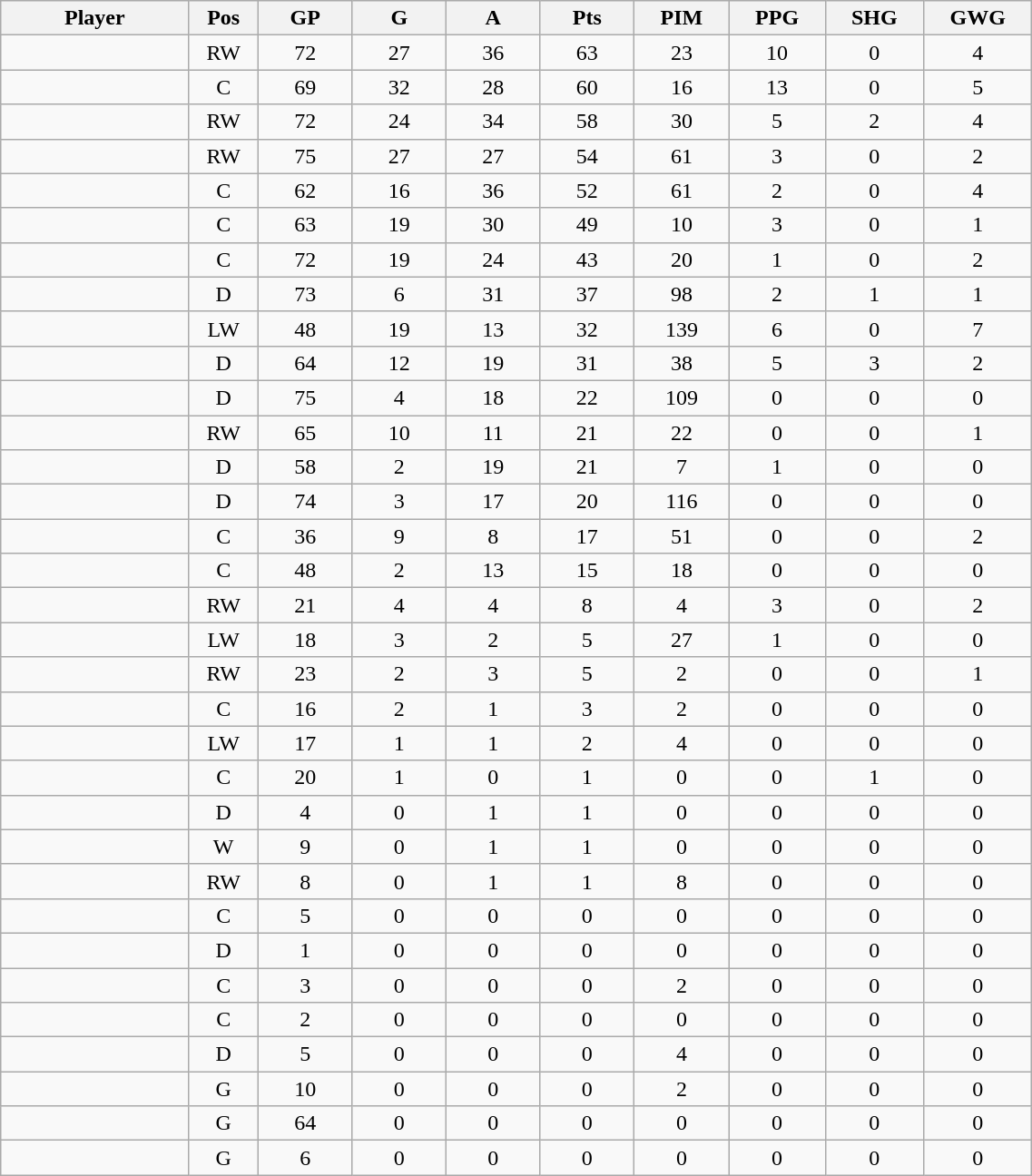<table class="wikitable sortable" width="60%">
<tr ALIGN="center">
<th bgcolor="#DDDDFF" width="10%">Player</th>
<th bgcolor="#DDDDFF" width="3%" title="Position">Pos</th>
<th bgcolor="#DDDDFF" width="5%" title="Games played">GP</th>
<th bgcolor="#DDDDFF" width="5%" title="Goals">G</th>
<th bgcolor="#DDDDFF" width="5%" title="Assists">A</th>
<th bgcolor="#DDDDFF" width="5%" title="Points">Pts</th>
<th bgcolor="#DDDDFF" width="5%" title="Penalties in Minutes">PIM</th>
<th bgcolor="#DDDDFF" width="5%" title="Power Play Goals">PPG</th>
<th bgcolor="#DDDDFF" width="5%" title="Short-handed Goals">SHG</th>
<th bgcolor="#DDDDFF" width="5%" title="Game-winning Goals">GWG</th>
</tr>
<tr align="center">
<td align="right"></td>
<td>RW</td>
<td>72</td>
<td>27</td>
<td>36</td>
<td>63</td>
<td>23</td>
<td>10</td>
<td>0</td>
<td>4</td>
</tr>
<tr align="center">
<td align="right"></td>
<td>C</td>
<td>69</td>
<td>32</td>
<td>28</td>
<td>60</td>
<td>16</td>
<td>13</td>
<td>0</td>
<td>5</td>
</tr>
<tr align="center">
<td align="right"></td>
<td>RW</td>
<td>72</td>
<td>24</td>
<td>34</td>
<td>58</td>
<td>30</td>
<td>5</td>
<td>2</td>
<td>4</td>
</tr>
<tr align="center">
<td align="right"></td>
<td>RW</td>
<td>75</td>
<td>27</td>
<td>27</td>
<td>54</td>
<td>61</td>
<td>3</td>
<td>0</td>
<td>2</td>
</tr>
<tr align="center">
<td align="right"></td>
<td>C</td>
<td>62</td>
<td>16</td>
<td>36</td>
<td>52</td>
<td>61</td>
<td>2</td>
<td>0</td>
<td>4</td>
</tr>
<tr align="center">
<td align="right"></td>
<td>C</td>
<td>63</td>
<td>19</td>
<td>30</td>
<td>49</td>
<td>10</td>
<td>3</td>
<td>0</td>
<td>1</td>
</tr>
<tr align="center">
<td align="right"></td>
<td>C</td>
<td>72</td>
<td>19</td>
<td>24</td>
<td>43</td>
<td>20</td>
<td>1</td>
<td>0</td>
<td>2</td>
</tr>
<tr align="center">
<td align="right"></td>
<td>D</td>
<td>73</td>
<td>6</td>
<td>31</td>
<td>37</td>
<td>98</td>
<td>2</td>
<td>1</td>
<td>1</td>
</tr>
<tr align="center">
<td align="right"></td>
<td>LW</td>
<td>48</td>
<td>19</td>
<td>13</td>
<td>32</td>
<td>139</td>
<td>6</td>
<td>0</td>
<td>7</td>
</tr>
<tr align="center">
<td align="right"></td>
<td>D</td>
<td>64</td>
<td>12</td>
<td>19</td>
<td>31</td>
<td>38</td>
<td>5</td>
<td>3</td>
<td>2</td>
</tr>
<tr align="center">
<td align="right"></td>
<td>D</td>
<td>75</td>
<td>4</td>
<td>18</td>
<td>22</td>
<td>109</td>
<td>0</td>
<td>0</td>
<td>0</td>
</tr>
<tr align="center">
<td align="right"></td>
<td>RW</td>
<td>65</td>
<td>10</td>
<td>11</td>
<td>21</td>
<td>22</td>
<td>0</td>
<td>0</td>
<td>1</td>
</tr>
<tr align="center">
<td align="right"></td>
<td>D</td>
<td>58</td>
<td>2</td>
<td>19</td>
<td>21</td>
<td>7</td>
<td>1</td>
<td>0</td>
<td>0</td>
</tr>
<tr align="center">
<td align="right"></td>
<td>D</td>
<td>74</td>
<td>3</td>
<td>17</td>
<td>20</td>
<td>116</td>
<td>0</td>
<td>0</td>
<td>0</td>
</tr>
<tr align="center">
<td align="right"></td>
<td>C</td>
<td>36</td>
<td>9</td>
<td>8</td>
<td>17</td>
<td>51</td>
<td>0</td>
<td>0</td>
<td>2</td>
</tr>
<tr align="center">
<td align="right"></td>
<td>C</td>
<td>48</td>
<td>2</td>
<td>13</td>
<td>15</td>
<td>18</td>
<td>0</td>
<td>0</td>
<td>0</td>
</tr>
<tr align="center">
<td align="right"></td>
<td>RW</td>
<td>21</td>
<td>4</td>
<td>4</td>
<td>8</td>
<td>4</td>
<td>3</td>
<td>0</td>
<td>2</td>
</tr>
<tr align="center">
<td align="right"></td>
<td>LW</td>
<td>18</td>
<td>3</td>
<td>2</td>
<td>5</td>
<td>27</td>
<td>1</td>
<td>0</td>
<td>0</td>
</tr>
<tr align="center">
<td align="right"></td>
<td>RW</td>
<td>23</td>
<td>2</td>
<td>3</td>
<td>5</td>
<td>2</td>
<td>0</td>
<td>0</td>
<td>1</td>
</tr>
<tr align="center">
<td align="right"></td>
<td>C</td>
<td>16</td>
<td>2</td>
<td>1</td>
<td>3</td>
<td>2</td>
<td>0</td>
<td>0</td>
<td>0</td>
</tr>
<tr align="center">
<td align="right"></td>
<td>LW</td>
<td>17</td>
<td>1</td>
<td>1</td>
<td>2</td>
<td>4</td>
<td>0</td>
<td>0</td>
<td>0</td>
</tr>
<tr align="center">
<td align="right"></td>
<td>C</td>
<td>20</td>
<td>1</td>
<td>0</td>
<td>1</td>
<td>0</td>
<td>0</td>
<td>1</td>
<td>0</td>
</tr>
<tr align="center">
<td align="right"></td>
<td>D</td>
<td>4</td>
<td>0</td>
<td>1</td>
<td>1</td>
<td>0</td>
<td>0</td>
<td>0</td>
<td>0</td>
</tr>
<tr align="center">
<td align="right"></td>
<td>W</td>
<td>9</td>
<td>0</td>
<td>1</td>
<td>1</td>
<td>0</td>
<td>0</td>
<td>0</td>
<td>0</td>
</tr>
<tr align="center">
<td align="right"></td>
<td>RW</td>
<td>8</td>
<td>0</td>
<td>1</td>
<td>1</td>
<td>8</td>
<td>0</td>
<td>0</td>
<td>0</td>
</tr>
<tr align="center">
<td align="right"></td>
<td>C</td>
<td>5</td>
<td>0</td>
<td>0</td>
<td>0</td>
<td>0</td>
<td>0</td>
<td>0</td>
<td>0</td>
</tr>
<tr align="center">
<td align="right"></td>
<td>D</td>
<td>1</td>
<td>0</td>
<td>0</td>
<td>0</td>
<td>0</td>
<td>0</td>
<td>0</td>
<td>0</td>
</tr>
<tr align="center">
<td align="right"></td>
<td>C</td>
<td>3</td>
<td>0</td>
<td>0</td>
<td>0</td>
<td>2</td>
<td>0</td>
<td>0</td>
<td>0</td>
</tr>
<tr align="center">
<td align="right"></td>
<td>C</td>
<td>2</td>
<td>0</td>
<td>0</td>
<td>0</td>
<td>0</td>
<td>0</td>
<td>0</td>
<td>0</td>
</tr>
<tr align="center">
<td align="right"></td>
<td>D</td>
<td>5</td>
<td>0</td>
<td>0</td>
<td>0</td>
<td>4</td>
<td>0</td>
<td>0</td>
<td>0</td>
</tr>
<tr align="center">
<td align="right"></td>
<td>G</td>
<td>10</td>
<td>0</td>
<td>0</td>
<td>0</td>
<td>2</td>
<td>0</td>
<td>0</td>
<td>0</td>
</tr>
<tr align="center">
<td align="right"></td>
<td>G</td>
<td>64</td>
<td>0</td>
<td>0</td>
<td>0</td>
<td>0</td>
<td>0</td>
<td>0</td>
<td>0</td>
</tr>
<tr align="center">
<td align="right"></td>
<td>G</td>
<td>6</td>
<td>0</td>
<td>0</td>
<td>0</td>
<td>0</td>
<td>0</td>
<td>0</td>
<td>0</td>
</tr>
</table>
